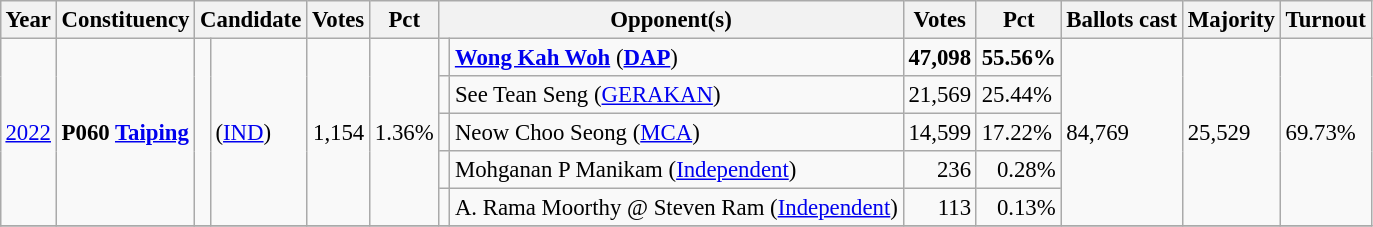<table class="wikitable" style="margin:0.5em ; font-size:95%">
<tr>
<th>Year</th>
<th>Constituency</th>
<th colspan=2>Candidate</th>
<th>Votes</th>
<th>Pct</th>
<th colspan=2>Opponent(s)</th>
<th>Votes</th>
<th>Pct</th>
<th>Ballots cast</th>
<th>Majority</th>
<th>Turnout</th>
</tr>
<tr>
<td rowspan=5><a href='#'>2022</a></td>
<td rowspan=5><strong>P060 <a href='#'>Taiping</a></strong></td>
<td rowspan=5 ></td>
<td rowspan=5> (<a href='#'>IND</a>)</td>
<td rowspan=5 style="text-align:right;">1,154</td>
<td rowspan=5>1.36%</td>
<td></td>
<td><strong><a href='#'>Wong Kah Woh</a></strong> (<a href='#'><strong>DAP</strong></a>)</td>
<td style="text-align:right;"><strong>47,098</strong></td>
<td><strong>55.56%</strong></td>
<td rowspan=5>84,769</td>
<td rowspan=5>25,529</td>
<td rowspan=5>69.73%</td>
</tr>
<tr>
<td bgcolor=></td>
<td>See Tean Seng (<a href='#'>GERAKAN</a>)</td>
<td style="text-align:right;">21,569</td>
<td>25.44%</td>
</tr>
<tr>
<td></td>
<td>Neow Choo Seong (<a href='#'>MCA</a>)</td>
<td style="text-align:right;">14,599</td>
<td>17.22%</td>
</tr>
<tr>
<td></td>
<td>Mohganan P Manikam  (<a href='#'>Independent</a>)</td>
<td style="text-align:right;">236</td>
<td style="text-align:right;">0.28%</td>
</tr>
<tr>
<td></td>
<td>A. Rama Moorthy @ Steven Ram  (<a href='#'>Independent</a>)</td>
<td style="text-align:right;">113</td>
<td style="text-align:right;">0.13%</td>
</tr>
<tr>
</tr>
</table>
